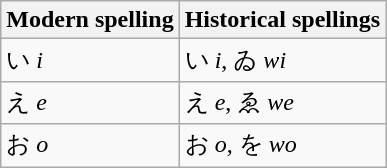<table class="wikitable">
<tr>
<th>Modern spelling</th>
<th>Historical spellings</th>
</tr>
<tr>
<td>い <em>i</em></td>
<td>い <em>i</em>, ゐ <em>wi</em></td>
</tr>
<tr>
<td>え <em>e</em></td>
<td>え <em>e</em>, ゑ <em>we</em></td>
</tr>
<tr>
<td>お <em>o</em></td>
<td>お <em>o</em>, を <em>wo</em></td>
</tr>
</table>
